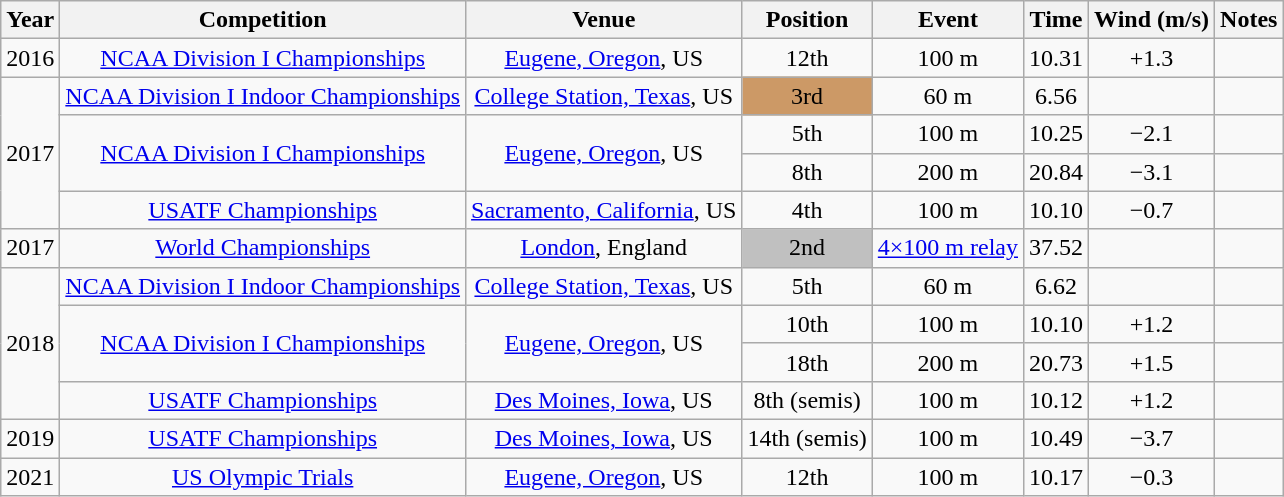<table class="wikitable sortable" style=text-align:center>
<tr>
<th>Year</th>
<th>Competition</th>
<th>Venue</th>
<th>Position</th>
<th>Event</th>
<th>Time</th>
<th>Wind (m/s)</th>
<th>Notes</th>
</tr>
<tr>
<td>2016</td>
<td><a href='#'>NCAA Division I Championships</a></td>
<td><a href='#'>Eugene, Oregon</a>, US</td>
<td>12th</td>
<td>100 m</td>
<td>10.31</td>
<td>+1.3</td>
<td></td>
</tr>
<tr>
<td rowspan=4>2017</td>
<td><a href='#'>NCAA Division I Indoor Championships</a></td>
<td><a href='#'>College Station, Texas</a>, US</td>
<td bgcolor=cc9966>3rd</td>
<td>60 m</td>
<td>6.56</td>
<td></td>
<td></td>
</tr>
<tr>
<td rowspan=2><a href='#'>NCAA Division I Championships</a></td>
<td rowspan=2><a href='#'>Eugene, Oregon</a>, US</td>
<td>5th</td>
<td>100 m</td>
<td>10.25</td>
<td>−2.1</td>
<td></td>
</tr>
<tr>
<td>8th</td>
<td>200 m</td>
<td>20.84</td>
<td>−3.1</td>
<td></td>
</tr>
<tr>
<td><a href='#'>USATF Championships</a></td>
<td><a href='#'>Sacramento, California</a>, US</td>
<td>4th</td>
<td>100 m</td>
<td>10.10</td>
<td>−0.7</td>
<td></td>
</tr>
<tr>
<td>2017</td>
<td><a href='#'>World Championships</a></td>
<td><a href='#'>London</a>, England</td>
<td bgcolor=silver>2nd</td>
<td data-sort-value="400 relay"><a href='#'>4×100 m relay</a></td>
<td>37.52</td>
<td></td>
<td></td>
</tr>
<tr>
<td rowspan=4>2018</td>
<td><a href='#'>NCAA Division I Indoor Championships</a></td>
<td><a href='#'>College Station, Texas</a>, US</td>
<td>5th</td>
<td>60 m</td>
<td>6.62</td>
<td></td>
<td></td>
</tr>
<tr>
<td rowspan=2><a href='#'>NCAA Division I Championships</a></td>
<td rowspan=2><a href='#'>Eugene, Oregon</a>, US</td>
<td>10th</td>
<td>100 m</td>
<td>10.10</td>
<td>+1.2</td>
<td></td>
</tr>
<tr>
<td>18th</td>
<td>200 m</td>
<td>20.73</td>
<td>+1.5</td>
<td></td>
</tr>
<tr>
<td><a href='#'>USATF Championships</a></td>
<td><a href='#'>Des Moines, Iowa</a>, US</td>
<td data-sort-value="8th DNS">8th (semis)</td>
<td>100 m</td>
<td>10.12</td>
<td>+1.2</td>
<td></td>
</tr>
<tr>
<td>2019</td>
<td><a href='#'>USATF Championships</a></td>
<td><a href='#'>Des Moines, Iowa</a>, US</td>
<td>14th (semis)</td>
<td>100 m</td>
<td>10.49</td>
<td>−3.7</td>
<td></td>
</tr>
<tr>
<td>2021</td>
<td><a href='#'>US Olympic Trials</a></td>
<td><a href='#'>Eugene, Oregon</a>, US</td>
<td>12th</td>
<td>100 m</td>
<td>10.17</td>
<td>−0.3</td>
<td></td>
</tr>
</table>
